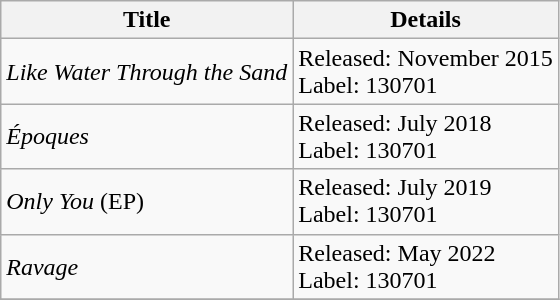<table class="wikitable">
<tr>
<th>Title</th>
<th>Details</th>
</tr>
<tr>
<td><em>Like Water Through the Sand</em></td>
<td>Released: November 2015<br>Label: 130701</td>
</tr>
<tr>
<td><em>Époques</em></td>
<td>Released: July 2018<br>Label: 130701</td>
</tr>
<tr>
<td><em>Only You</em> (EP)</td>
<td>Released: July 2019<br>Label: 130701</td>
</tr>
<tr>
<td><em>Ravage</em></td>
<td>Released: May 2022<br>Label: 130701</td>
</tr>
<tr>
</tr>
</table>
